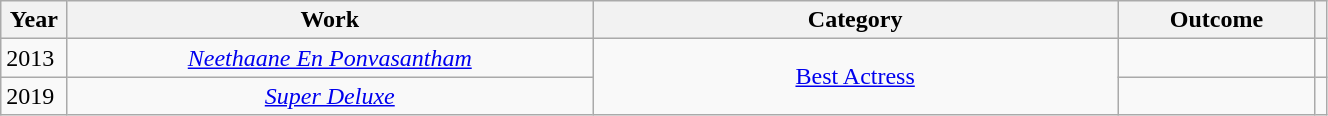<table class="wikitable" style="width:70%;">
<tr>
<th width=5%>Year</th>
<th style="width:40%;">Work</th>
<th style="width:40%;">Category</th>
<th style="width:15%;">Outcome</th>
<th scope="col" style="width:5%;"></th>
</tr>
<tr>
<td style="text-align:left;">2013</td>
<td style="text-align:center;"><em><a href='#'>Neethaane En Ponvasantham</a></em></td>
<td rowspan="2" style="text-align:center;"><a href='#'>Best Actress</a></td>
<td></td>
<td style="text-align:center;"></td>
</tr>
<tr>
<td style="text-align:left;">2019</td>
<td style="text-align:center;"><em><a href='#'>Super Deluxe</a></em></td>
<td></td>
<td style="text-align:center;"></td>
</tr>
</table>
